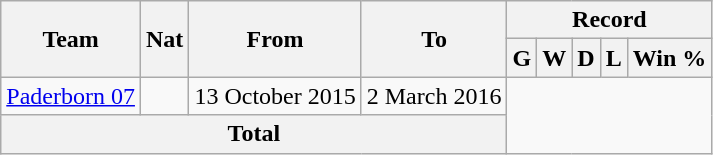<table class="wikitable" style="text-align: center">
<tr>
<th rowspan="2">Team</th>
<th rowspan="2">Nat</th>
<th rowspan="2">From</th>
<th rowspan="2">To</th>
<th colspan="5">Record</th>
</tr>
<tr>
<th>G</th>
<th>W</th>
<th>D</th>
<th>L</th>
<th>Win %</th>
</tr>
<tr>
<td align=left><a href='#'>Paderborn 07</a></td>
<td></td>
<td align=left>13 October 2015</td>
<td align=left>2 March 2016<br></td>
</tr>
<tr>
<th colspan="4">Total<br></th>
</tr>
</table>
